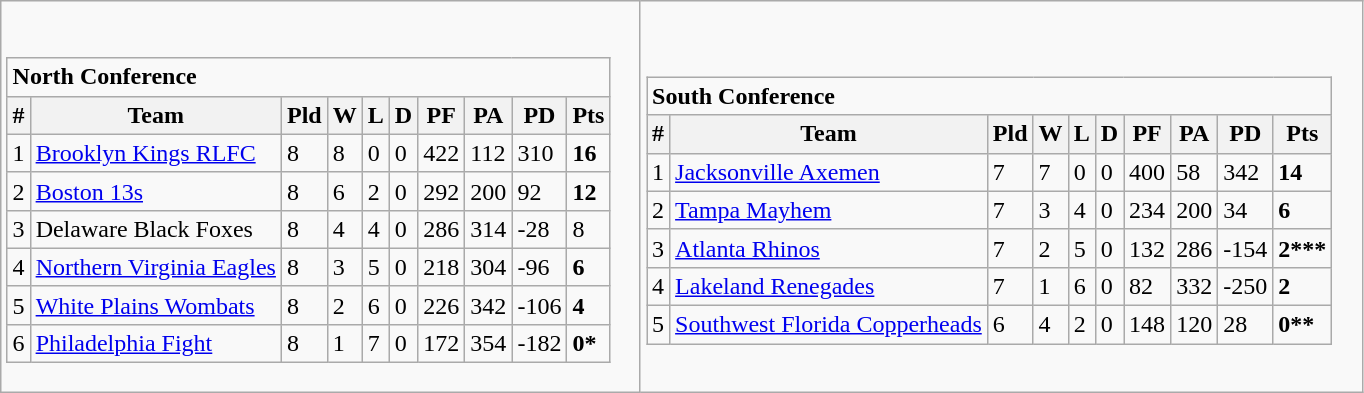<table class="wikitable">
<tr>
<td><br><table class="wikitable">
<tr>
<td colspan="10"><strong>North Conference</strong></td>
</tr>
<tr>
<th><abbr>#</abbr></th>
<th>Team</th>
<th><abbr>Pld</abbr></th>
<th><abbr>W</abbr></th>
<th>L</th>
<th>D</th>
<th><abbr>PF</abbr></th>
<th><abbr>PA</abbr></th>
<th><abbr>PD</abbr></th>
<th><abbr>Pts</abbr></th>
</tr>
<tr>
<td>1</td>
<td><a href='#'>Brooklyn Kings RLFC</a></td>
<td>8</td>
<td>8</td>
<td>0</td>
<td>0</td>
<td>422</td>
<td>112</td>
<td>310</td>
<td><strong>16</strong></td>
</tr>
<tr>
<td>2</td>
<td><a href='#'>Boston 13s</a></td>
<td>8</td>
<td>6</td>
<td>2</td>
<td>0</td>
<td>292</td>
<td>200</td>
<td>92</td>
<td><strong>12</strong></td>
</tr>
<tr>
<td>3</td>
<td>Delaware Black Foxes</td>
<td>8</td>
<td>4</td>
<td>4</td>
<td>0</td>
<td>286</td>
<td>314</td>
<td>-28</td>
<td>8</td>
</tr>
<tr>
<td>4</td>
<td><a href='#'>Northern Virginia Eagles</a></td>
<td>8</td>
<td>3</td>
<td>5</td>
<td>0</td>
<td>218</td>
<td>304</td>
<td>-96</td>
<td><strong>6</strong></td>
</tr>
<tr>
<td>5</td>
<td><a href='#'>White Plains Wombats</a></td>
<td>8</td>
<td>2</td>
<td>6</td>
<td>0</td>
<td>226</td>
<td>342</td>
<td>-106</td>
<td><strong>4</strong></td>
</tr>
<tr>
<td>6</td>
<td><a href='#'>Philadelphia Fight</a></td>
<td>8</td>
<td>1</td>
<td>7</td>
<td>0</td>
<td>172</td>
<td>354</td>
<td>-182</td>
<td><strong>0*</strong></td>
</tr>
</table>
</td>
<td><br><table class="wikitable">
<tr>
<td colspan="10"><strong>South Conference</strong></td>
</tr>
<tr>
<th><abbr>#</abbr></th>
<th>Team</th>
<th><abbr>Pld</abbr></th>
<th><abbr>W</abbr></th>
<th>L</th>
<th>D</th>
<th><abbr>PF</abbr></th>
<th><abbr>PA</abbr></th>
<th><abbr>PD</abbr></th>
<th><abbr>Pts</abbr></th>
</tr>
<tr>
<td>1</td>
<td><a href='#'>Jacksonville Axemen</a></td>
<td>7</td>
<td>7</td>
<td>0</td>
<td>0</td>
<td>400</td>
<td>58</td>
<td>342</td>
<td><strong>14</strong></td>
</tr>
<tr>
<td>2</td>
<td><a href='#'>Tampa Mayhem</a></td>
<td>7</td>
<td>3</td>
<td>4</td>
<td>0</td>
<td>234</td>
<td>200</td>
<td>34</td>
<td><strong>6</strong></td>
</tr>
<tr>
<td>3</td>
<td><a href='#'>Atlanta Rhinos</a></td>
<td>7</td>
<td>2</td>
<td>5</td>
<td>0</td>
<td>132</td>
<td>286</td>
<td>-154</td>
<td><strong>2***</strong></td>
</tr>
<tr>
<td>4</td>
<td><a href='#'>Lakeland Renegades</a></td>
<td>7</td>
<td>1</td>
<td>6</td>
<td>0</td>
<td>82</td>
<td>332</td>
<td>-250</td>
<td><strong>2</strong></td>
</tr>
<tr>
<td>5</td>
<td><a href='#'>Southwest Florida Copperheads</a></td>
<td>6</td>
<td>4</td>
<td>2</td>
<td>0</td>
<td>148</td>
<td>120</td>
<td>28</td>
<td><strong>0**</strong></td>
</tr>
</table>
</td>
</tr>
</table>
